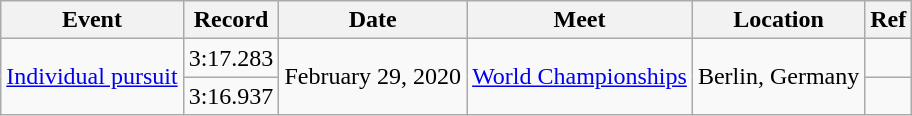<table class="wikitable">
<tr>
<th>Event</th>
<th>Record</th>
<th>Date</th>
<th>Meet</th>
<th>Location</th>
<th>Ref</th>
</tr>
<tr>
<td rowspan=2><a href='#'>Individual pursuit</a></td>
<td>3:17.283</td>
<td rowspan=2>February 29, 2020</td>
<td rowspan=2><a href='#'>World Championships</a></td>
<td rowspan=2> Berlin, Germany</td>
<td></td>
</tr>
<tr>
<td>3:16.937</td>
<td></td>
</tr>
</table>
